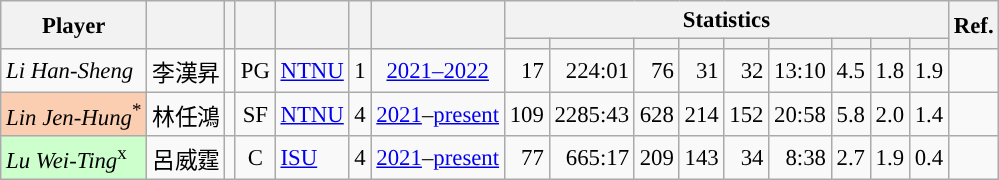<table class="wikitable sortable" style="font-size:95%; text-align:right;">
<tr>
<th rowspan="2">Player</th>
<th rowspan="2"></th>
<th rowspan="2"></th>
<th rowspan="2"></th>
<th rowspan="2"></th>
<th rowspan="2"></th>
<th rowspan="2"></th>
<th colspan="9">Statistics</th>
<th rowspan="2">Ref.</th>
</tr>
<tr>
<th></th>
<th></th>
<th></th>
<th></th>
<th></th>
<th></th>
<th></th>
<th></th>
<th></th>
</tr>
<tr>
<td align="left"><em>Li Han-Sheng</em></td>
<td align="left">李漢昇</td>
<td align="center"></td>
<td align="center">PG</td>
<td align="left"><a href='#'>NTNU</a></td>
<td align="center">1</td>
<td align="center"><a href='#'>2021–2022</a></td>
<td>17</td>
<td>224:01</td>
<td>76</td>
<td>31</td>
<td>32</td>
<td>13:10</td>
<td>4.5</td>
<td>1.8</td>
<td>1.9</td>
<td align="center"></td>
</tr>
<tr>
<td align="left" bgcolor="#FBCEB1"><em>Lin Jen-Hung</em><sup>*</sup></td>
<td align="left">林任鴻</td>
<td align="center"></td>
<td align="center">SF</td>
<td align="left"><a href='#'>NTNU</a></td>
<td align="center">4</td>
<td align="center"><a href='#'>2021</a>–<a href='#'>present</a></td>
<td>109</td>
<td>2285:43</td>
<td>628</td>
<td>214</td>
<td>152</td>
<td>20:58</td>
<td>5.8</td>
<td>2.0</td>
<td>1.4</td>
<td align="center"></td>
</tr>
<tr>
<td align="left" bgcolor="#CCFFCC"><em>Lu Wei-Ting</em><sup>x</sup></td>
<td align="left">呂威霆</td>
<td align="center"></td>
<td align="center">C</td>
<td align="left"><a href='#'>ISU</a></td>
<td align="center">4</td>
<td align="center"><a href='#'>2021</a>–<a href='#'>present</a></td>
<td>77</td>
<td>665:17</td>
<td>209</td>
<td>143</td>
<td>34</td>
<td>8:38</td>
<td>2.7</td>
<td>1.9</td>
<td>0.4</td>
<td align="center"></td>
</tr>
</table>
